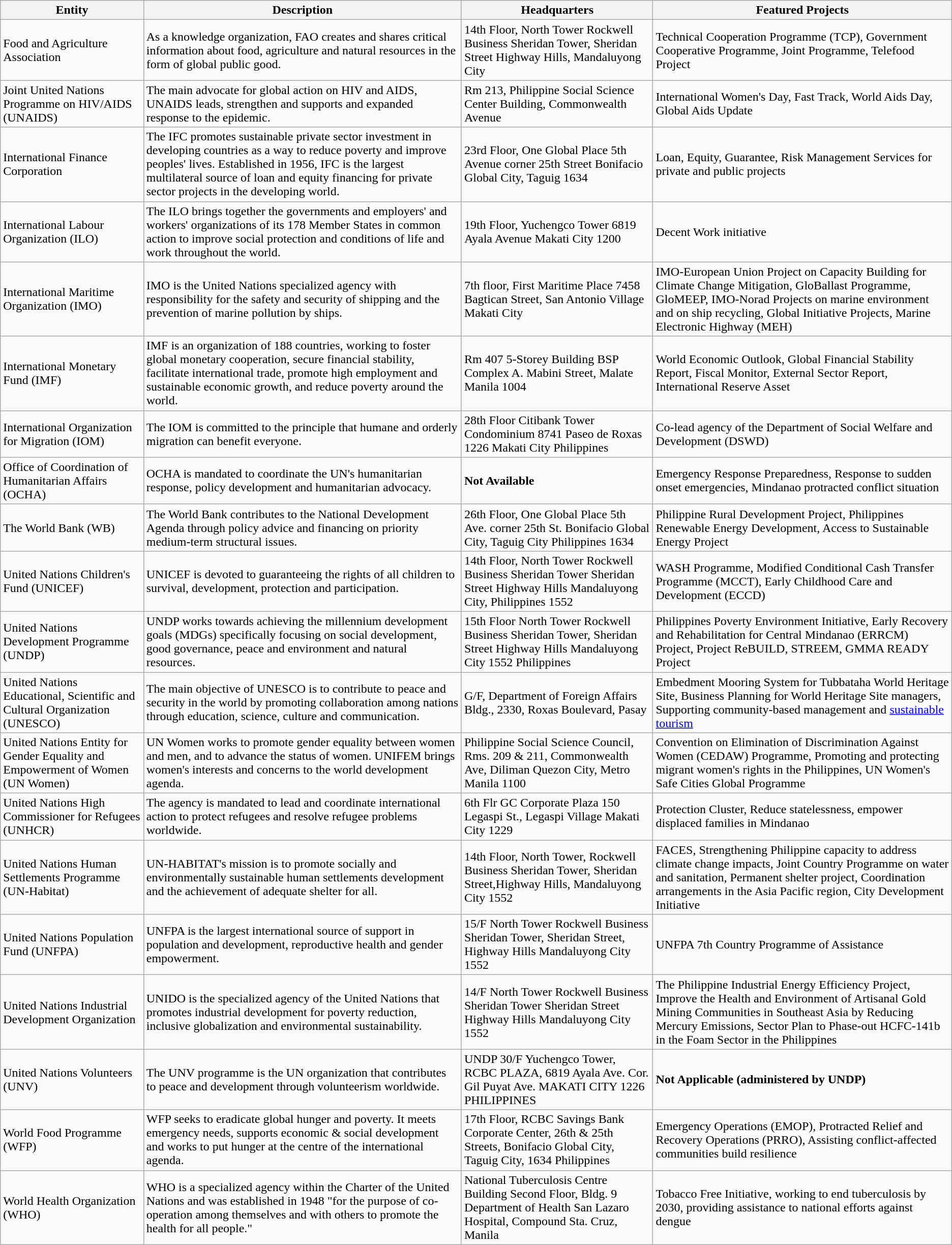<table class="wikitable">
<tr>
<th>Entity</th>
<th>Description</th>
<th>Headquarters</th>
<th>Featured Projects</th>
</tr>
<tr>
<td>Food and Agriculture Association</td>
<td>As a knowledge organization, FAO creates and shares critical information about food, agriculture and natural resources in the form of global public good.</td>
<td>14th Floor, North Tower Rockwell Business Sheridan Tower, Sheridan Street Highway Hills, Mandaluyong City</td>
<td>Technical Cooperation Programme (TCP), Government Cooperative Programme, Joint Programme, Telefood Project</td>
</tr>
<tr>
<td>Joint United Nations Programme on HIV/AIDS (UNAIDS)</td>
<td>The main advocate for global action on HIV and AIDS, UNAIDS leads, strengthen and supports and expanded response to the epidemic.</td>
<td>Rm 213, Philippine Social Science Center Building, Commonwealth Avenue</td>
<td>International Women's Day, Fast Track, World Aids Day, Global Aids Update</td>
</tr>
<tr>
<td>International Finance Corporation</td>
<td>The IFC promotes sustainable private sector investment in developing countries as a way to reduce poverty and improve peoples' lives. Established in 1956, IFC is the largest multilateral source of loan and equity financing for private sector projects in the developing world.</td>
<td>23rd Floor, One Global Place 5th Avenue corner 25th Street Bonifacio Global City, Taguig 1634</td>
<td>Loan, Equity, Guarantee, Risk Management Services for private and public projects</td>
</tr>
<tr>
<td>International Labour Organization (ILO)</td>
<td>The ILO brings together the governments and employers' and workers' organizations of its 178 Member States in common action to improve social protection and conditions of life and work throughout the world.</td>
<td>19th Floor, Yuchengco Tower 6819 Ayala Avenue Makati City 1200</td>
<td>Decent Work initiative</td>
</tr>
<tr>
<td>International Maritime Organization (IMO)</td>
<td>IMO is the United Nations specialized agency with responsibility for the safety and security of shipping and the prevention of marine pollution by ships.</td>
<td>7th floor, First Maritime Place 7458 Bagtican Street, San Antonio Village  Makati City</td>
<td>IMO-European Union Project on Capacity Building for Climate Change Mitigation, GloBallast Programme, GloMEEP, IMO-Norad Projects on marine environment and on ship recycling, Global Initiative Projects, Marine Electronic Highway (MEH)</td>
</tr>
<tr>
<td>International Monetary Fund (IMF)</td>
<td>IMF is an organization of 188 countries, working to foster global monetary cooperation, secure financial stability, facilitate international trade, promote high employment and sustainable economic growth, and reduce poverty around the world.</td>
<td>Rm 407 5-Storey Building BSP Complex A. Mabini Street, Malate Manila 1004</td>
<td>World Economic Outlook, Global Financial Stability Report, Fiscal Monitor, External Sector Report, International Reserve Asset</td>
</tr>
<tr>
<td>International Organization for Migration (IOM)</td>
<td>The IOM is committed to the principle that humane and orderly migration can benefit everyone.</td>
<td>28th Floor Citibank Tower Condominium 8741 Paseo de Roxas 1226 Makati City Philippines</td>
<td>Co-lead agency of the Department of Social Welfare and Development (DSWD)</td>
</tr>
<tr>
<td>Office of Coordination of Humanitarian Affairs (OCHA)</td>
<td>OCHA is mandated to coordinate the UN's humanitarian response, policy development and humanitarian advocacy.</td>
<td><strong>Not Available</strong></td>
<td>Emergency Response Preparedness, Response to sudden onset emergencies, Mindanao protracted conflict situation</td>
</tr>
<tr>
<td>The World Bank (WB)</td>
<td>The World Bank contributes to the National Development Agenda through policy advice and financing on priority medium-term structural issues.</td>
<td>26th Floor, One Global Place 5th Ave. corner 25th St. Bonifacio Global City, Taguig City Philippines 1634</td>
<td>Philippine Rural Development Project, Philippines Renewable Energy Development, Access to Sustainable Energy Project</td>
</tr>
<tr>
<td>United Nations Children's Fund (UNICEF)</td>
<td>UNICEF is devoted to guaranteeing the rights of all children to survival, development, protection and participation.</td>
<td>14th Floor, North Tower Rockwell Business Sheridan Tower Sheridan Street Highway Hills Mandaluyong City, Philippines 1552</td>
<td>WASH Programme, Modified Conditional Cash Transfer Programme (MCCT), Early Childhood Care and Development (ECCD)</td>
</tr>
<tr>
<td>United Nations Development Programme (UNDP)</td>
<td>UNDP works towards achieving the millennium development goals (MDGs) specifically focusing on social development, good governance, peace and environment and natural resources.</td>
<td>15th Floor North Tower Rockwell Business Sheridan Tower, Sheridan Street Highway Hills Mandaluyong City 1552 Philippines</td>
<td>Philippines Poverty Environment Initiative, Early Recovery and Rehabilitation for Central Mindanao (ERRCM) Project, Project ReBUILD, STREEM, GMMA READY Project</td>
</tr>
<tr>
<td>United Nations Educational, Scientific and Cultural Organization (UNESCO)</td>
<td>The main objective of UNESCO is to contribute to peace and security in the world by promoting collaboration among nations through education, science, culture and communication.</td>
<td>G/F, Department of Foreign Affairs Bldg., 2330, Roxas Boulevard, Pasay</td>
<td>Embedment Mooring System for Tubbataha World Heritage Site, Business Planning for World Heritage Site managers, Supporting community-based management and <a href='#'>sustainable tourism</a></td>
</tr>
<tr>
<td>United Nations Entity for Gender Equality and Empowerment of Women (UN Women)</td>
<td>UN Women works to promote gender equality between women and men, and to advance the status of women. UNIFEM brings women's interests and concerns to the world development agenda.</td>
<td>Philippine Social Science Council, Rms. 209 & 211, Commonwealth Ave, Diliman Quezon City, Metro Manila 1100</td>
<td>Convention on Elimination of Discrimination Against Women (CEDAW) Programme, Promoting and protecting migrant women's rights in the Philippines, UN Women's Safe Cities Global Programme</td>
</tr>
<tr>
<td>United Nations High Commissioner for Refugees (UNHCR)</td>
<td>The agency is mandated to lead and coordinate international action to protect refugees and resolve refugee problems worldwide.</td>
<td>6th Flr GC Corporate Plaza 150 Legaspi St., Legaspi Village Makati City  1229</td>
<td>Protection Cluster, Reduce statelessness, empower displaced families in Mindanao</td>
</tr>
<tr>
<td>United Nations Human Settlements Programme (UN-Habitat)</td>
<td>UN-HABITAT's mission is to promote socially and environmentally sustainable human settlements development and the achievement of adequate shelter for all.</td>
<td>14th Floor, North Tower, Rockwell Business Sheridan Tower, Sheridan Street,Highway Hills, Mandaluyong City 1552</td>
<td>FACES, Strengthening Philippine capacity to address climate change impacts, Joint Country Programme on water and sanitation, Permanent shelter project, Coordination arrangements in the Asia Pacific region, City Development Initiative</td>
</tr>
<tr>
<td>United Nations Population Fund (UNFPA)</td>
<td>UNFPA is the largest international source of support in population and development, reproductive health and gender empowerment.</td>
<td>15/F North Tower Rockwell Business Sheridan Tower, Sheridan Street, Highway Hills Mandaluyong City 1552</td>
<td>UNFPA 7th Country Programme of Assistance</td>
</tr>
<tr>
<td>United Nations Industrial Development Organization</td>
<td>UNIDO is the specialized agency of the United Nations that promotes industrial development for poverty reduction, inclusive globalization and environmental sustainability.</td>
<td>14/F North Tower Rockwell Business Sheridan Tower Sheridan Street Highway Hills Mandaluyong City 1552</td>
<td>The Philippine Industrial Energy Efficiency Project, Improve the Health and Environment of Artisanal Gold Mining Communities in Southeast Asia by Reducing Mercury Emissions, Sector Plan to Phase-out HCFC-141b in the Foam Sector in the Philippines</td>
</tr>
<tr>
<td>United Nations Volunteers (UNV)</td>
<td>The UNV programme is the UN organization that contributes to peace and development through volunteerism worldwide.</td>
<td>UNDP 30/F Yuchengco Tower, RCBC PLAZA, 6819 Ayala Ave. Cor. Gil Puyat Ave. MAKATI CITY 1226 PHILIPPINES</td>
<td><strong>Not Applicable (administered by UNDP)</strong></td>
</tr>
<tr>
<td>World Food Programme (WFP)</td>
<td>WFP seeks to eradicate global hunger and poverty. It meets emergency needs, supports economic & social development and works to put hunger at the centre of the international agenda.</td>
<td>17th Floor, RCBC Savings Bank Corporate Center, 26th & 25th Streets, Bonifacio Global City, Taguig City, 1634 Philippines</td>
<td>Emergency Operations (EMOP), Protracted Relief and Recovery Operations (PRRO), Assisting conflict-affected communities build resilience</td>
</tr>
<tr>
<td>World Health Organization (WHO)</td>
<td>WHO is a specialized agency within the Charter of the United Nations and was established in 1948 "for the purpose of co-operation among themselves and with others to promote the health for all people."</td>
<td>National Tuberculosis Centre Building Second Floor, Bldg. 9 Department of Health San Lazaro Hospital, Compound Sta. Cruz, Manila</td>
<td>Tobacco Free Initiative, working to end tuberculosis by 2030, providing assistance to national efforts against dengue</td>
</tr>
</table>
